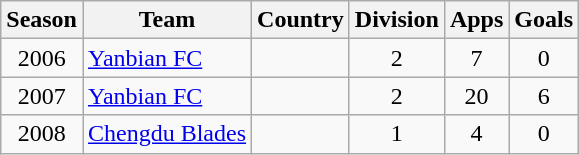<table class="wikitable" style="text-align: center;">
<tr>
<th>Season</th>
<th>Team</th>
<th>Country</th>
<th>Division</th>
<th>Apps</th>
<th>Goals</th>
</tr>
<tr>
<td>2006</td>
<td align="left"><a href='#'>Yanbian FC</a></td>
<td align="left"></td>
<td>2</td>
<td>7</td>
<td>0</td>
</tr>
<tr>
<td>2007</td>
<td align="left"><a href='#'>Yanbian FC</a></td>
<td align="left"></td>
<td>2</td>
<td>20</td>
<td>6</td>
</tr>
<tr>
<td>2008</td>
<td align="left"><a href='#'>Chengdu Blades</a></td>
<td align="left"></td>
<td>1</td>
<td>4</td>
<td>0</td>
</tr>
</table>
